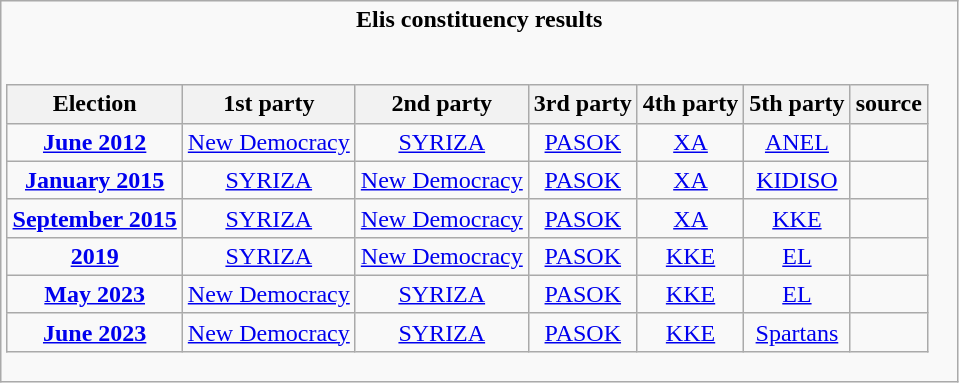<table class=wikitable>
<tr>
<td align="center"><strong>Elis constituency results</strong><br><br><table class=wikitable style="text-align:center">
<tr>
<th>Election</th>
<th>1st party</th>
<th>2nd party</th>
<th>3rd party</th>
<th>4th party</th>
<th>5th party</th>
<th>source</th>
</tr>
<tr>
<td><strong><a href='#'>June 2012</a></strong></td>
<td><a href='#'>New Democracy</a><br></td>
<td><a href='#'>SYRIZA</a><br></td>
<td><a href='#'>PASOK</a><br></td>
<td><a href='#'>XA</a><br></td>
<td><a href='#'>ANEL</a><br></td>
<td></td>
</tr>
<tr>
<td><strong><a href='#'>January 2015</a></strong></td>
<td><a href='#'>SYRIZA</a><br></td>
<td><a href='#'>New Democracy</a><br></td>
<td><a href='#'>PASOK</a><br></td>
<td><a href='#'>XA</a><br></td>
<td><a href='#'>KIDISO</a><br></td>
<td></td>
</tr>
<tr>
<td><strong><a href='#'>September 2015</a></strong></td>
<td><a href='#'>SYRIZA</a><br></td>
<td><a href='#'>New Democracy</a><br></td>
<td><a href='#'>PASOK</a><br></td>
<td><a href='#'>XA</a><br></td>
<td><a href='#'>KKE</a><br></td>
<td></td>
</tr>
<tr>
<td><strong><a href='#'>2019</a></strong></td>
<td><a href='#'>SYRIZA</a><br></td>
<td><a href='#'>New Democracy</a><br></td>
<td><a href='#'>PASOK</a><br></td>
<td><a href='#'>KKE</a><br></td>
<td><a href='#'>EL</a><br></td>
<td></td>
</tr>
<tr>
<td><strong><a href='#'>May 2023</a></strong></td>
<td><a href='#'>New Democracy</a><br></td>
<td><a href='#'>SYRIZA</a><br></td>
<td><a href='#'>PASOK</a><br></td>
<td><a href='#'>KKE</a><br></td>
<td><a href='#'>EL</a><br></td>
<td></td>
</tr>
<tr>
<td><strong><a href='#'>June 2023</a></strong></td>
<td><a href='#'>New Democracy</a><br></td>
<td><a href='#'>SYRIZA</a><br></td>
<td><a href='#'>PASOK</a><br></td>
<td><a href='#'>KKE</a><br></td>
<td><a href='#'>Spartans</a><br></td>
<td></td>
</tr>
</table>
</td>
</tr>
</table>
